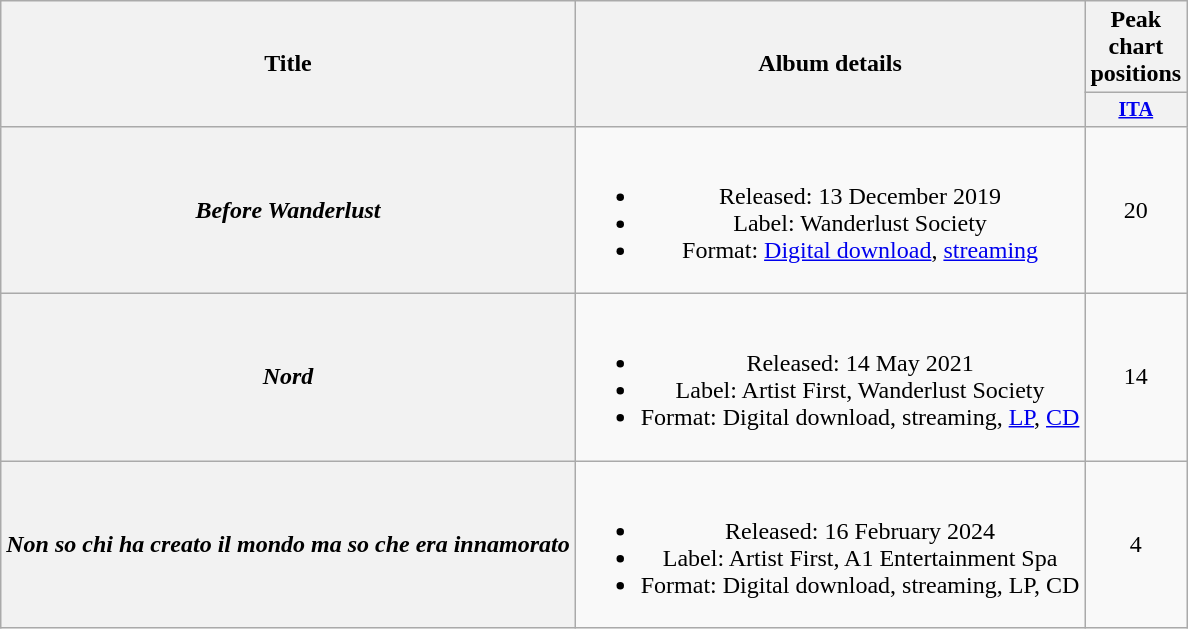<table class="wikitable plainrowheaders" style="text-align:center">
<tr>
<th scope="col" rowspan="2">Title</th>
<th scope="col" rowspan="2">Album details</th>
<th scope="col">Peak chart positions</th>
</tr>
<tr>
<th scope="col" style="width:3em;font-size:85%;"><a href='#'>ITA</a><br></th>
</tr>
<tr>
<th scope="row"><em>Before Wanderlust</em></th>
<td><br><ul><li>Released: 13 December 2019</li><li>Label: Wanderlust Society</li><li>Format: <a href='#'>Digital download</a>, <a href='#'>streaming</a></li></ul></td>
<td>20</td>
</tr>
<tr>
<th scope="row"><em>Nord</em></th>
<td><br><ul><li>Released: 14 May 2021</li><li>Label: Artist First, Wanderlust Society</li><li>Format: Digital download, streaming, <a href='#'>LP</a>, <a href='#'>CD</a></li></ul></td>
<td>14</td>
</tr>
<tr>
<th scope="row"><em>Non so chi ha creato il mondo ma so che era innamorato</em></th>
<td><br><ul><li>Released: 16 February 2024</li><li>Label: Artist First, A1 Entertainment Spa</li><li>Format: Digital download, streaming, LP, CD</li></ul></td>
<td>4</td>
</tr>
</table>
